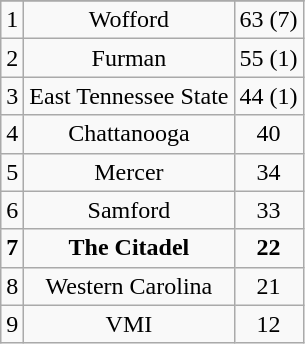<table class="wikitable" style="display: inline-table;">
<tr align="center">
</tr>
<tr align="center">
<td>1</td>
<td>Wofford</td>
<td>63 (7)</td>
</tr>
<tr align="center">
<td>2</td>
<td>Furman</td>
<td>55 (1)</td>
</tr>
<tr align="center">
<td>3</td>
<td>East Tennessee State</td>
<td>44 (1)</td>
</tr>
<tr align="center">
<td>4</td>
<td>Chattanooga</td>
<td>40</td>
</tr>
<tr align="center">
<td>5</td>
<td>Mercer</td>
<td>34</td>
</tr>
<tr align="center">
<td>6</td>
<td>Samford</td>
<td>33</td>
</tr>
<tr align="center">
<td><strong>7</strong></td>
<td><strong>The Citadel</strong></td>
<td><strong>22</strong></td>
</tr>
<tr align="center">
<td>8</td>
<td>Western Carolina</td>
<td>21</td>
</tr>
<tr align="center">
<td>9</td>
<td>VMI</td>
<td>12</td>
</tr>
</table>
